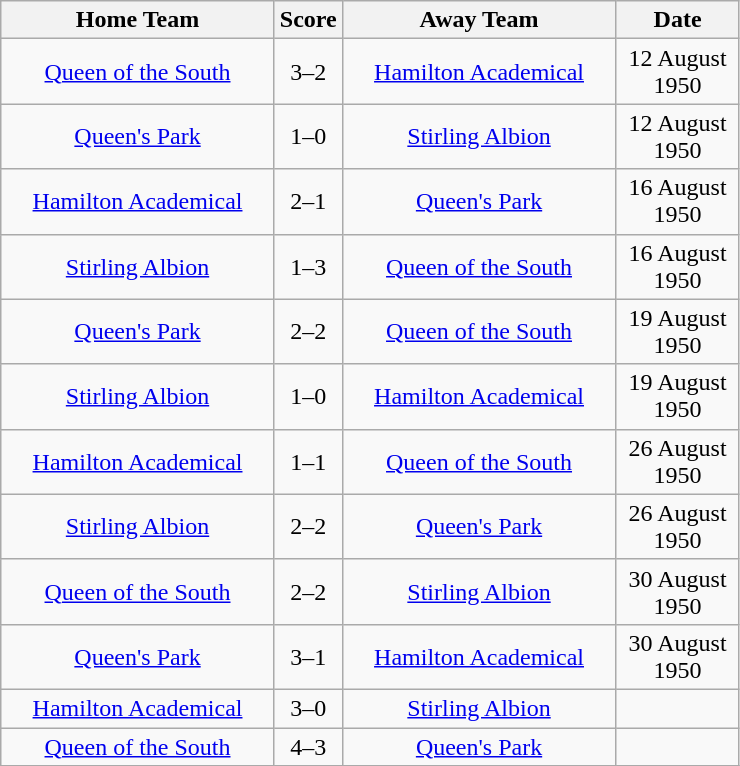<table class="wikitable" style="text-align:center;">
<tr>
<th width=175>Home Team</th>
<th width=20>Score</th>
<th width=175>Away Team</th>
<th width= 75>Date</th>
</tr>
<tr>
<td><a href='#'>Queen of the South</a></td>
<td>3–2</td>
<td><a href='#'>Hamilton Academical</a></td>
<td>12 August 1950</td>
</tr>
<tr>
<td><a href='#'>Queen's Park</a></td>
<td>1–0</td>
<td><a href='#'>Stirling Albion</a></td>
<td>12 August 1950</td>
</tr>
<tr>
<td><a href='#'>Hamilton Academical</a></td>
<td>2–1</td>
<td><a href='#'>Queen's Park</a></td>
<td>16 August 1950</td>
</tr>
<tr>
<td><a href='#'>Stirling Albion</a></td>
<td>1–3</td>
<td><a href='#'>Queen of the South</a></td>
<td>16 August 1950</td>
</tr>
<tr>
<td><a href='#'>Queen's Park</a></td>
<td>2–2</td>
<td><a href='#'>Queen of the South</a></td>
<td>19 August 1950</td>
</tr>
<tr>
<td><a href='#'>Stirling Albion</a></td>
<td>1–0</td>
<td><a href='#'>Hamilton Academical</a></td>
<td>19 August 1950</td>
</tr>
<tr>
<td><a href='#'>Hamilton Academical</a></td>
<td>1–1</td>
<td><a href='#'>Queen of the South</a></td>
<td>26 August 1950</td>
</tr>
<tr>
<td><a href='#'>Stirling Albion</a></td>
<td>2–2</td>
<td><a href='#'>Queen's Park</a></td>
<td>26 August 1950</td>
</tr>
<tr>
<td><a href='#'>Queen of the South</a></td>
<td>2–2</td>
<td><a href='#'>Stirling Albion</a></td>
<td>30 August 1950</td>
</tr>
<tr>
<td><a href='#'>Queen's Park</a></td>
<td>3–1</td>
<td><a href='#'>Hamilton Academical</a></td>
<td>30 August 1950</td>
</tr>
<tr>
<td><a href='#'>Hamilton Academical</a></td>
<td>3–0</td>
<td><a href='#'>Stirling Albion</a></td>
<td></td>
</tr>
<tr>
<td><a href='#'>Queen of the South</a></td>
<td>4–3</td>
<td><a href='#'>Queen's Park</a></td>
<td></td>
</tr>
<tr>
</tr>
</table>
